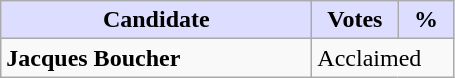<table class="wikitable">
<tr>
<th style="background:#ddf; width:200px;">Candidate</th>
<th style="background:#ddf; width:50px;">Votes</th>
<th style="background:#ddf; width:30px;">%</th>
</tr>
<tr>
<td><strong>Jacques Boucher</strong></td>
<td colspan="2">Acclaimed</td>
</tr>
</table>
